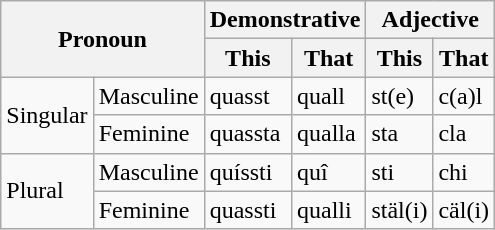<table class="wikitable">
<tr>
<th colspan="2"  rowspan="2">Pronoun</th>
<th colspan="2">Demonstrative</th>
<th colspan="2">Adjective</th>
</tr>
<tr>
<th>This</th>
<th>That</th>
<th>This</th>
<th>That</th>
</tr>
<tr>
<td rowspan="2">Singular</td>
<td>Masculine</td>
<td>quasst</td>
<td>quall</td>
<td>st(e)</td>
<td>c(a)l</td>
</tr>
<tr>
<td>Feminine</td>
<td>quassta</td>
<td>qualla</td>
<td>sta</td>
<td>cla</td>
</tr>
<tr>
<td rowspan="2">Plural</td>
<td>Masculine</td>
<td>quíssti</td>
<td>quî</td>
<td>sti</td>
<td>chi</td>
</tr>
<tr>
<td>Feminine</td>
<td>quassti</td>
<td>qualli</td>
<td>stäl(i)</td>
<td>cäl(i)</td>
</tr>
</table>
